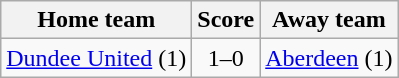<table class="wikitable" style="text-align: center">
<tr>
<th>Home team</th>
<th>Score</th>
<th>Away team</th>
</tr>
<tr>
<td><a href='#'>Dundee United</a> (1)</td>
<td>1–0</td>
<td><a href='#'>Aberdeen</a> (1)</td>
</tr>
</table>
